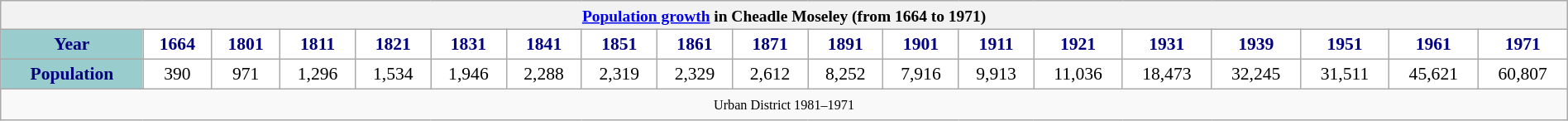<table class="wikitable" style="font-size:90%; width:100%; border:0; text-align:center; line-height:120%;">
<tr>
<th colspan="19" style="text-align:center;font-size:90%;"><a href='#'>Population growth</a> in Cheadle Moseley (from 1664 to 1971)</th>
</tr>
<tr>
<th style="background:#9cc; color:navy; height:17px;">Year</th>
<th style="background:#fff; color:navy;">1664</th>
<th style="background:#fff; color:navy;">1801</th>
<th style="background:#fff; color:navy;">1811</th>
<th style="background:#fff; color:navy;">1821</th>
<th style="background:#fff; color:navy;">1831</th>
<th style="background:#fff; color:navy;">1841</th>
<th style="background:#fff; color:navy;">1851</th>
<th style="background:#fff; color:navy;">1861</th>
<th style="background:#fff; color:navy;">1871</th>
<th style="background:#fff; color:navy;">1891</th>
<th style="background:#fff; color:navy;">1901</th>
<th style="background:#fff; color:navy;">1911</th>
<th style="background:#fff; color:navy;">1921</th>
<th style="background:#fff; color:navy;">1931</th>
<th style="background:#fff; color:navy;">1939</th>
<th style="background:#fff; color:navy;">1951</th>
<th style="background:#fff; color:navy;">1961</th>
<th style="background:#fff; color:navy;">1971</th>
</tr>
<tr style="text-align:center;">
<th style="background:#9cc; color:navy; height:17px;">Population</th>
<td style="background:#fff; color:black;">390</td>
<td style="background:#fff; color:black;">971</td>
<td style="background:#fff; color:black;">1,296</td>
<td style="background:#fff; color:black;">1,534</td>
<td style="background:#fff; color:black;">1,946</td>
<td style="background:#fff; color:black;">2,288</td>
<td style="background:#fff; color:black;">2,319</td>
<td style="background:#fff; color:black;">2,329</td>
<td style="background:#fff; color:black;">2,612</td>
<td style="background:#fff; color:black;">8,252</td>
<td style="background:#fff; color:black;">7,916</td>
<td style="background:#fff; color:black;">9,913</td>
<td style="background:#fff; color:black;">11,036</td>
<td style="background:#fff; color:black;">18,473</td>
<td style="background:#fff; color:black;">32,245</td>
<td style="background:#fff; color:black;">31,511</td>
<td style="background:#fff; color:black;">45,621</td>
<td style="background:#fff; color:black;">60,807</td>
</tr>
<tr>
<td colspan="19" style="text-align:center;font-size:90%;"><small>Urban District 1981–1971</small></td>
</tr>
</table>
